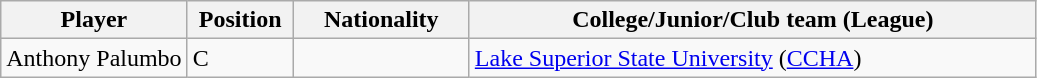<table class="wikitable">
<tr>
<th bgcolor="#DDDDFF" width="18.0%">Player</th>
<th bgcolor="#DDDDFF" width="10.25%">Position</th>
<th bgcolor="#DDDDFF" width="17.0%">Nationality</th>
<th bgcolor="#DDDDFF" width="100.0%">College/Junior/Club team (League)</th>
</tr>
<tr>
<td>Anthony Palumbo</td>
<td>C</td>
<td></td>
<td><a href='#'>Lake Superior State University</a> (<a href='#'>CCHA</a>)</td>
</tr>
</table>
